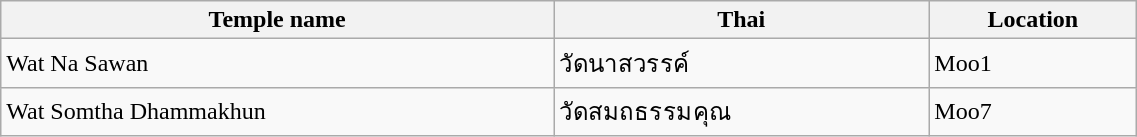<table class="wikitable" style="width:60%;">
<tr>
<th>Temple name</th>
<th>Thai</th>
<th>Location</th>
</tr>
<tr>
<td>Wat Na Sawan</td>
<td>วัดนาสวรรค์</td>
<td>Moo1</td>
</tr>
<tr>
<td>Wat Somtha Dhammakhun</td>
<td>วัดสมถธรรมคุณ</td>
<td>Moo7</td>
</tr>
</table>
